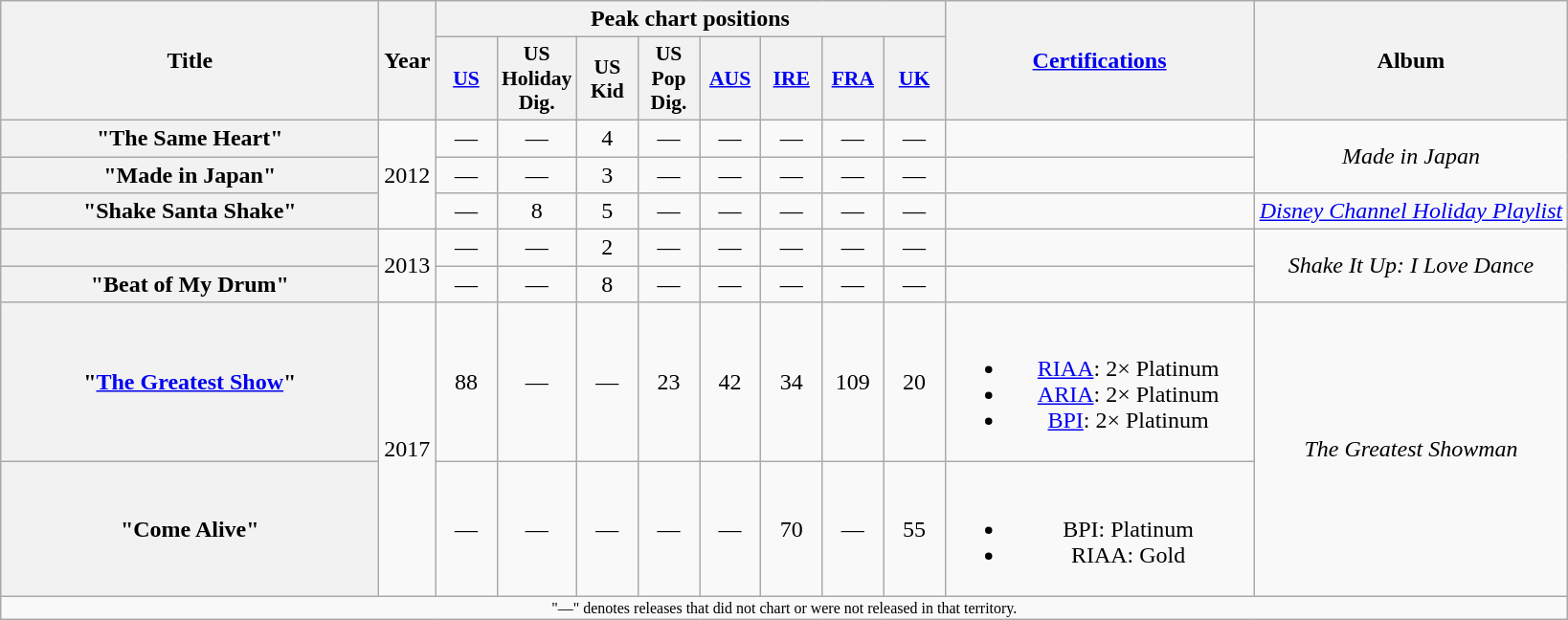<table class="wikitable plainrowheaders" style="text-align:center;">
<tr>
<th scope="col" rowspan="2" style="width:16em;">Title</th>
<th scope="col" rowspan="2">Year</th>
<th scope="col" colspan="8">Peak chart positions</th>
<th scope="col" rowspan="2" style="width:13em;"><a href='#'>Certifications</a></th>
<th scope="col" rowspan="2">Album</th>
</tr>
<tr>
<th scope="col" style="width:2.5em;font-size:90%;"><a href='#'>US</a><br></th>
<th scope="col" style="width:2.5em;font-size:90%;">US<br>Holiday Dig.<br></th>
<th scope="col" style="width:2.5em;font-size:90%;">US<br>Kid<br></th>
<th scope="col" style="width:2.5em;font-size:90%;">US<br>Pop Dig.<br></th>
<th scope="col" style="width:2.5em;font-size:90%;"><a href='#'>AUS</a><br></th>
<th scope="col" style="width:2.5em;font-size:90%;"><a href='#'>IRE</a><br></th>
<th scope="col" style="width:2.5em;font-size:90%;"><a href='#'>FRA</a><br></th>
<th scope="col" style="width:2.5em;font-size:90%;"><a href='#'>UK</a><br></th>
</tr>
<tr>
<th scope="row">"The Same Heart"<br></th>
<td rowspan="3">2012</td>
<td>—</td>
<td>—</td>
<td>4</td>
<td>—</td>
<td>—</td>
<td>—</td>
<td>—</td>
<td>—</td>
<td></td>
<td rowspan="2"><em>Made in Japan</em></td>
</tr>
<tr>
<th scope="row">"Made in Japan"<br></th>
<td>—</td>
<td>—</td>
<td>3</td>
<td>—</td>
<td>—</td>
<td>—</td>
<td>—</td>
<td>—</td>
<td></td>
</tr>
<tr>
<th scope="row">"Shake Santa Shake"</th>
<td>—</td>
<td>8</td>
<td>5</td>
<td>—</td>
<td>—</td>
<td>—</td>
<td>—</td>
<td>—</td>
<td></td>
<td><em><a href='#'>Disney Channel Holiday Playlist</a></em></td>
</tr>
<tr>
<th scope="row"><br></th>
<td rowspan="2">2013</td>
<td>—</td>
<td>—</td>
<td>2</td>
<td>—</td>
<td>—</td>
<td>—</td>
<td>—</td>
<td>—</td>
<td></td>
<td rowspan="2"><em>Shake It Up: I Love Dance</em></td>
</tr>
<tr>
<th scope="row">"Beat of My Drum"</th>
<td>—</td>
<td>—</td>
<td>8</td>
<td>—</td>
<td>—</td>
<td>—</td>
<td>—</td>
<td>—</td>
<td></td>
</tr>
<tr>
<th scope="row">"<a href='#'>The Greatest Show</a>"<br></th>
<td rowspan="2">2017</td>
<td>88</td>
<td>—</td>
<td>—</td>
<td>23</td>
<td>42</td>
<td>34</td>
<td>109</td>
<td>20</td>
<td><br><ul><li><a href='#'>RIAA</a>: 2× Platinum</li><li><a href='#'>ARIA</a>: 2× Platinum</li><li><a href='#'>BPI</a>: 2× Platinum</li></ul></td>
<td rowspan="2"><em>The Greatest Showman</em></td>
</tr>
<tr>
<th scope="row">"Come Alive"<br></th>
<td>—</td>
<td>—</td>
<td>—</td>
<td>—</td>
<td>—</td>
<td>70</td>
<td>—</td>
<td>55</td>
<td><br><ul><li>BPI: Platinum</li><li>RIAA: Gold</li></ul></td>
</tr>
<tr>
<td align="center" colspan="14" style="font-size:8pt">"—" denotes releases that did not chart or were not released in that territory.</td>
</tr>
</table>
